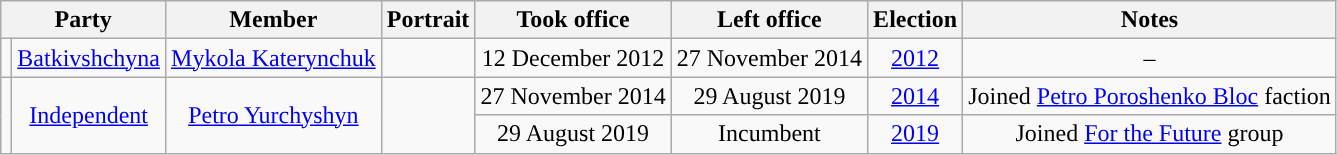<table class="wikitable" style="text-align:center;">
<tr>
<th colspan="2">Party</th>
<th>Member</th>
<th>Portrait</th>
<th>Took office</th>
<th><strong>Left office</strong></th>
<th>Election</th>
<th>Notes</th>
</tr>
<tr>
<td style="background-color: "></td>
<td><a href='#'>Batkivshchyna</a></td>
<td><a href='#'>Mykola Katerynchuk</a></td>
<td></td>
<td>12 December 2012</td>
<td>27 November 2014</td>
<td><a href='#'>2012</a></td>
<td>–</td>
</tr>
<tr>
<td rowspan="2" style="background-color: "></td>
<td rowspan="2"><a href='#'>Independent</a></td>
<td rowspan="2"><a href='#'>Petro Yurchyshyn</a></td>
<td rowspan="2"></td>
<td>27 November 2014</td>
<td>29 August 2019</td>
<td><a href='#'>2014</a></td>
<td>Joined <a href='#'>Petro Poroshenko Bloc</a> faction</td>
</tr>
<tr>
<td>29 August 2019</td>
<td>Incumbent</td>
<td><a href='#'>2019</a></td>
<td>Joined <a href='#'>For the Future</a> group</td>
</tr>
</table>
